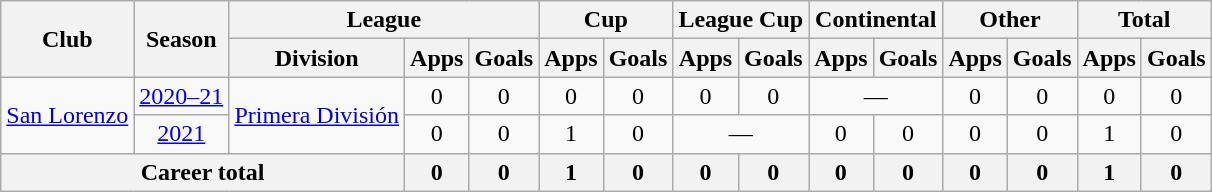<table class="wikitable" style="text-align:center">
<tr>
<th rowspan="2">Club</th>
<th rowspan="2">Season</th>
<th colspan="3">League</th>
<th colspan="2">Cup</th>
<th colspan="2">League Cup</th>
<th colspan="2">Continental</th>
<th colspan="2">Other</th>
<th colspan="2">Total</th>
</tr>
<tr>
<th>Division</th>
<th>Apps</th>
<th>Goals</th>
<th>Apps</th>
<th>Goals</th>
<th>Apps</th>
<th>Goals</th>
<th>Apps</th>
<th>Goals</th>
<th>Apps</th>
<th>Goals</th>
<th>Apps</th>
<th>Goals</th>
</tr>
<tr>
<td rowspan="2"><a href='#'>San Lorenzo</a></td>
<td><a href='#'>2020–21</a></td>
<td rowspan="2"><a href='#'>Primera División</a></td>
<td>0</td>
<td>0</td>
<td>0</td>
<td>0</td>
<td>0</td>
<td>0</td>
<td colspan="2">—</td>
<td>0</td>
<td>0</td>
<td>0</td>
<td>0</td>
</tr>
<tr>
<td><a href='#'>2021</a></td>
<td>0</td>
<td>0</td>
<td>1</td>
<td>0</td>
<td colspan="2">—</td>
<td>0</td>
<td>0</td>
<td>0</td>
<td>0</td>
<td>1</td>
<td>0</td>
</tr>
<tr>
<th colspan="3">Career total</th>
<th>0</th>
<th>0</th>
<th>1</th>
<th>0</th>
<th>0</th>
<th>0</th>
<th>0</th>
<th>0</th>
<th>0</th>
<th>0</th>
<th>1</th>
<th>0</th>
</tr>
</table>
